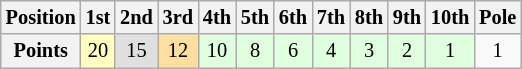<table class="wikitable" style="font-size: 85%;">
<tr>
<th>Position</th>
<th>1st</th>
<th>2nd</th>
<th>3rd</th>
<th>4th</th>
<th>5th</th>
<th>6th</th>
<th>7th</th>
<th>8th</th>
<th>9th</th>
<th>10th</th>
<th>Pole</th>
</tr>
<tr>
<th>Points</th>
<td style="background-color:#ffffbf" align="center">20</td>
<td style="background-color:#dfdfdf" align="center">15</td>
<td style="background-color:#ffdf9f" align="center">12</td>
<td style="background-color:#dfffdf" align="center">10</td>
<td style="background-color:#dfffdf" align="center">8</td>
<td style="background-color:#dfffdf" align="center">6</td>
<td style="background-color:#dfffdf" align="center">4</td>
<td style="background-color:#dfffdf" align="center">3</td>
<td style="background-color:#dfffdf" align="center">2</td>
<td style="background-color:#dfffdf" align="center">1</td>
<td align="center">1</td>
</tr>
</table>
